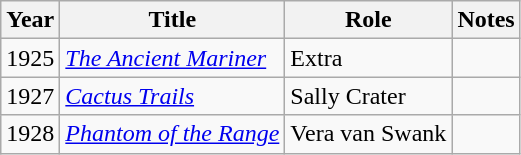<table class="wikitable">
<tr>
<th>Year</th>
<th>Title</th>
<th>Role</th>
<th>Notes</th>
</tr>
<tr>
<td>1925</td>
<td><em><a href='#'>The Ancient Mariner</a></em></td>
<td>Extra</td>
<td></td>
</tr>
<tr>
<td>1927</td>
<td><em><a href='#'>Cactus Trails</a></em></td>
<td>Sally Crater</td>
<td></td>
</tr>
<tr>
<td>1928</td>
<td><em><a href='#'>Phantom of the Range</a></em></td>
<td>Vera van Swank</td>
<td></td>
</tr>
</table>
